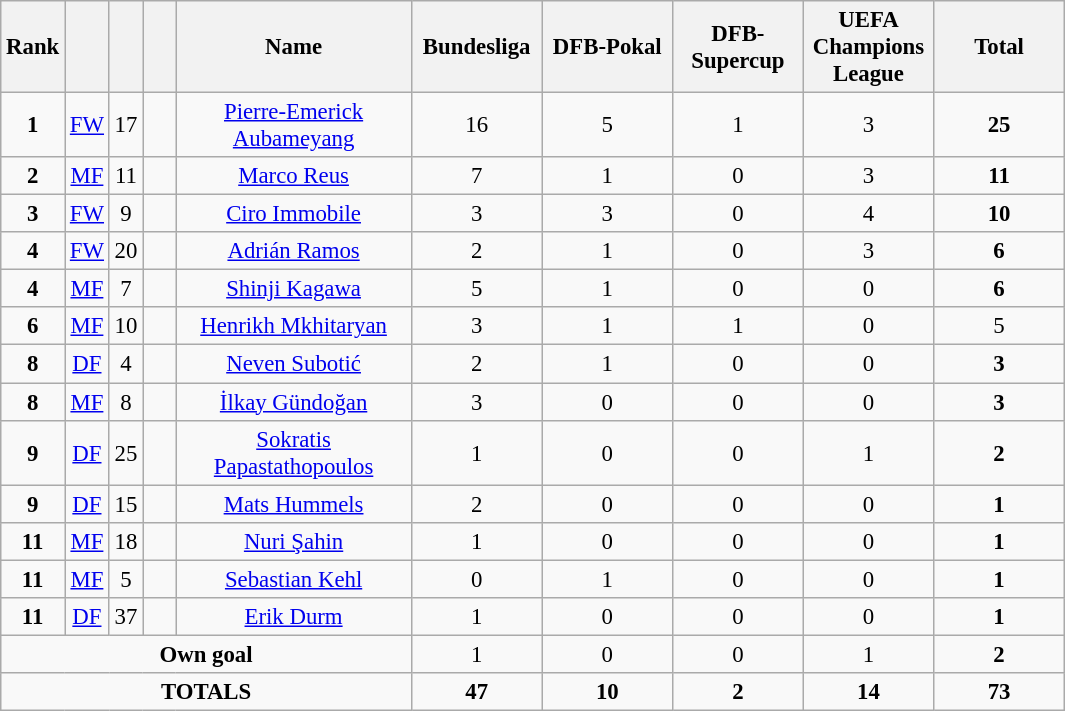<table class="wikitable sortable" style="font-size: 95%; text-align: center;">
<tr>
<th width=15>Rank</th>
<th width=15></th>
<th width=15></th>
<th width=15></th>
<th width=150>Name</th>
<th width=80>Bundesliga</th>
<th width=80>DFB-Pokal</th>
<th width=80>DFB-Supercup</th>
<th width=80>UEFA Champions League</th>
<th width=80>Total</th>
</tr>
<tr>
<td><strong>1</strong></td>
<td><a href='#'>FW</a></td>
<td>17</td>
<td></td>
<td><a href='#'>Pierre-Emerick Aubameyang</a></td>
<td>16</td>
<td>5</td>
<td>1</td>
<td>3</td>
<td><strong>25</strong></td>
</tr>
<tr>
<td><strong>2</strong></td>
<td><a href='#'>MF</a></td>
<td>11</td>
<td></td>
<td><a href='#'>Marco Reus</a></td>
<td>7</td>
<td>1</td>
<td>0</td>
<td>3</td>
<td><strong>11</strong></td>
</tr>
<tr>
<td><strong>3</strong></td>
<td><a href='#'>FW</a></td>
<td>9</td>
<td></td>
<td><a href='#'>Ciro Immobile</a></td>
<td>3</td>
<td>3</td>
<td>0</td>
<td>4</td>
<td><strong>10</strong></td>
</tr>
<tr>
<td><strong>4</strong></td>
<td><a href='#'>FW</a></td>
<td>20</td>
<td></td>
<td><a href='#'>Adrián Ramos</a></td>
<td>2</td>
<td>1</td>
<td>0</td>
<td>3</td>
<td><strong>6</strong></td>
</tr>
<tr>
<td><strong>4</strong></td>
<td><a href='#'>MF</a></td>
<td>7</td>
<td></td>
<td><a href='#'>Shinji Kagawa</a></td>
<td>5</td>
<td>1</td>
<td>0</td>
<td>0</td>
<td><strong>6</strong></td>
</tr>
<tr>
<td><strong>6</strong></td>
<td><a href='#'>MF</a></td>
<td>10</td>
<td></td>
<td><a href='#'>Henrikh Mkhitaryan</a></td>
<td>3</td>
<td>1</td>
<td>1</td>
<td>0</td>
<td>5</td>
</tr>
<tr>
<td><strong>8</strong></td>
<td><a href='#'>DF</a></td>
<td>4</td>
<td></td>
<td><a href='#'>Neven Subotić</a></td>
<td>2</td>
<td>1</td>
<td>0</td>
<td>0</td>
<td><strong>3</strong></td>
</tr>
<tr>
<td><strong>8</strong></td>
<td><a href='#'>MF</a></td>
<td>8</td>
<td></td>
<td><a href='#'>İlkay Gündoğan</a></td>
<td>3</td>
<td>0</td>
<td>0</td>
<td>0</td>
<td><strong>3</strong></td>
</tr>
<tr>
<td><strong>9</strong></td>
<td><a href='#'>DF</a></td>
<td>25</td>
<td></td>
<td><a href='#'>Sokratis Papastathopoulos</a></td>
<td>1</td>
<td>0</td>
<td>0</td>
<td>1</td>
<td><strong>2</strong></td>
</tr>
<tr>
<td><strong>9</strong></td>
<td><a href='#'>DF</a></td>
<td>15</td>
<td></td>
<td><a href='#'>Mats Hummels</a></td>
<td>2</td>
<td>0</td>
<td>0</td>
<td>0</td>
<td><strong>1</strong></td>
</tr>
<tr>
<td><strong>11</strong></td>
<td><a href='#'>MF</a></td>
<td>18</td>
<td></td>
<td><a href='#'>Nuri Şahin</a></td>
<td>1</td>
<td>0</td>
<td>0</td>
<td>0</td>
<td><strong>1</strong></td>
</tr>
<tr>
<td><strong>11</strong></td>
<td><a href='#'>MF</a></td>
<td>5</td>
<td></td>
<td><a href='#'>Sebastian Kehl</a></td>
<td>0</td>
<td>1</td>
<td>0</td>
<td>0</td>
<td><strong>1</strong></td>
</tr>
<tr>
<td><strong>11</strong></td>
<td><a href='#'>DF</a></td>
<td>37</td>
<td></td>
<td><a href='#'>Erik Durm</a></td>
<td>1</td>
<td>0</td>
<td>0</td>
<td>0</td>
<td><strong>1</strong></td>
</tr>
<tr>
<td colspan="5"><strong>Own goal</strong></td>
<td>1</td>
<td>0</td>
<td>0</td>
<td>1</td>
<td><strong>2</strong></td>
</tr>
<tr>
<td colspan=5><strong>TOTALS</strong></td>
<td><strong>47</strong></td>
<td><strong>10</strong></td>
<td><strong>2</strong></td>
<td><strong>14</strong></td>
<td><strong>73</strong></td>
</tr>
</table>
